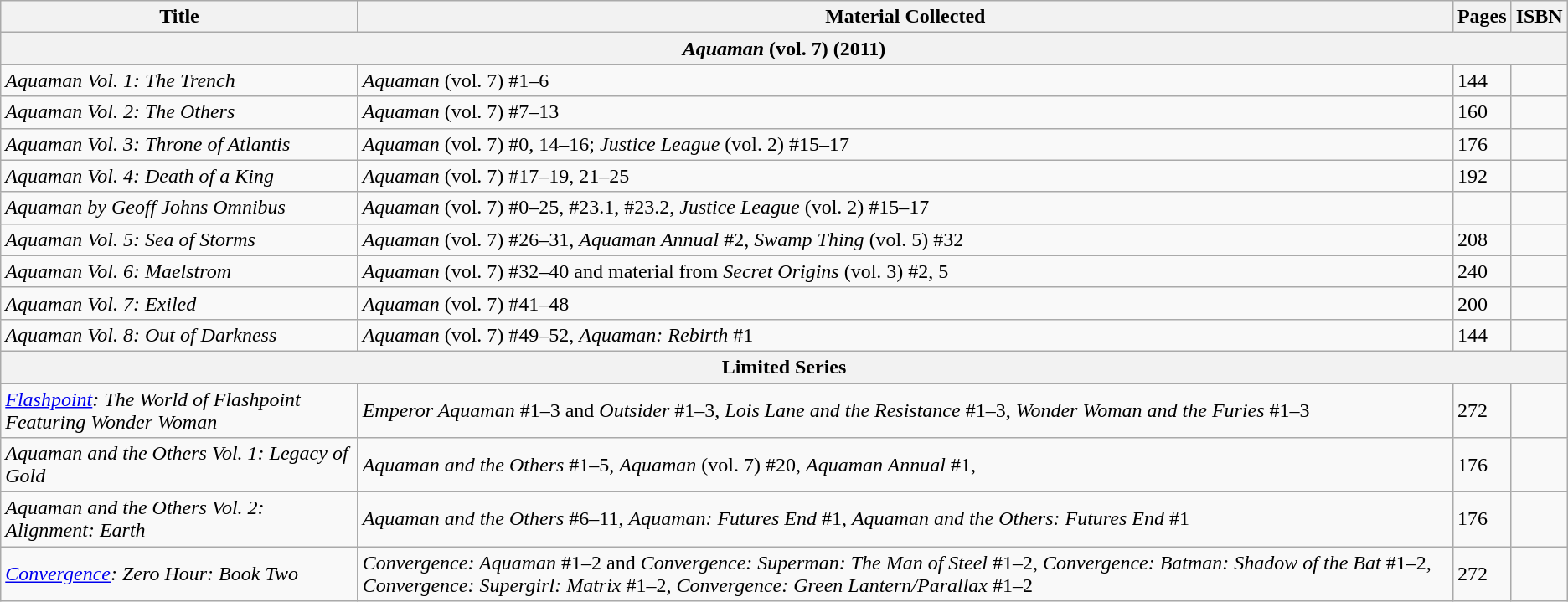<table class="wikitable">
<tr>
<th>Title</th>
<th>Material Collected</th>
<th>Pages</th>
<th>ISBN</th>
</tr>
<tr>
<th colspan="4"><em>Aquaman</em> (vol. 7) (2011)</th>
</tr>
<tr>
<td><em>Aquaman Vol. 1: The Trench</em></td>
<td><em>Aquaman</em> (vol. 7) #1–6</td>
<td>144</td>
<td></td>
</tr>
<tr>
<td><em>Aquaman Vol. 2:</em> <em>The Others</em></td>
<td><em>Aquaman</em> (vol. 7) #7–13</td>
<td>160</td>
<td></td>
</tr>
<tr>
<td><em>Aquaman Vol. 3:</em> <em>Throne of Atlantis</em></td>
<td><em>Aquaman</em> (vol. 7) #0, 14–16; <em>Justice League</em> (vol. 2) #15–17</td>
<td>176</td>
<td></td>
</tr>
<tr>
<td><em>Aquaman Vol. 4:</em> <em>Death of a King</em></td>
<td><em>Aquaman</em> (vol. 7) #17–19, 21–25</td>
<td>192</td>
<td></td>
</tr>
<tr>
<td><em>Aquaman by Geoff Johns Omnibus</em></td>
<td><em>Aquaman</em> (vol. 7) #0–25, #23.1, #23.2, <em>Justice League</em> (vol. 2) #15–17</td>
<td></td>
<td></td>
</tr>
<tr>
<td><em>Aquaman Vol. 5:</em> <em>Sea of Storms</em></td>
<td><em>Aquaman</em> (vol. 7) #26–31, <em>Aquaman Annual</em> #2, <em>Swamp Thing</em> (vol. 5) #32</td>
<td>208</td>
<td></td>
</tr>
<tr>
<td><em>Aquaman Vol. 6:</em> <em>Maelstrom</em></td>
<td><em>Aquaman</em> (vol. 7) #32–40 and material from <em>Secret Origins</em> (vol. 3) #2, 5</td>
<td>240</td>
<td></td>
</tr>
<tr>
<td><em>Aquaman Vol. 7:</em> <em>Exiled</em></td>
<td><em>Aquaman</em> (vol. 7) #41–48</td>
<td>200</td>
<td></td>
</tr>
<tr>
<td><em>Aquaman Vol. 8:</em> <em>Out of Darkness</em></td>
<td><em>Aquaman</em> (vol. 7) #49–52, <em>Aquaman: Rebirth</em> #1</td>
<td>144</td>
<td></td>
</tr>
<tr>
<th colspan="4">Limited Series</th>
</tr>
<tr>
<td><em><a href='#'>Flashpoint</a>: The World of Flashpoint Featuring Wonder Woman</em></td>
<td><em>Emperor Aquaman</em> #1–3 and <em>Outsider</em> #1–3, <em>Lois Lane and the Resistance</em> #1–3, <em>Wonder Woman and the Furies</em> #1–3</td>
<td>272</td>
<td></td>
</tr>
<tr>
<td><em>Aquaman and the Others Vol. 1:</em> <em>Legacy of Gold</em></td>
<td><em>Aquaman and the Others</em> #1–5, <em>Aquaman</em> (vol. 7) #20, <em>Aquaman Annual</em> #1,</td>
<td>176</td>
<td></td>
</tr>
<tr>
<td><em>Aquaman and the Others Vol. 2:</em> <em>Alignment: Earth</em></td>
<td><em>Aquaman and the Others</em> #6–11, <em>Aquaman: Futures End</em> #1, <em>Aquaman and the Others: Futures End</em> #1</td>
<td>176</td>
<td></td>
</tr>
<tr>
<td><em><a href='#'>Convergence</a>: Zero Hour: Book Two</em></td>
<td><em>Convergence: Aquaman</em> #1–2 and <em>Convergence: Superman: The Man of Steel</em> #1–2, <em>Convergence: Batman: Shadow of the Bat</em> #1–2, <em>Convergence: Supergirl: Matrix</em> #1–2, <em>Convergence: Green Lantern/Parallax</em> #1–2</td>
<td>272</td>
<td></td>
</tr>
</table>
